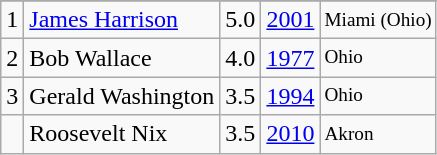<table class="wikitable" style="display:inline-table;">
<tr>
</tr>
<tr>
<td>1</td>
<td><a href='#'>James Harrison</a></td>
<td>5.0</td>
<td><a href='#'>2001</a></td>
<td style="font-size:80%;">Miami (Ohio)</td>
</tr>
<tr>
<td>2</td>
<td>Bob Wallace</td>
<td>4.0</td>
<td><a href='#'>1977</a></td>
<td style="font-size:80%;">Ohio</td>
</tr>
<tr>
<td>3</td>
<td>Gerald Washington</td>
<td>3.5</td>
<td><a href='#'>1994</a></td>
<td style="font-size:80%;">Ohio</td>
</tr>
<tr>
<td></td>
<td>Roosevelt Nix</td>
<td>3.5</td>
<td><a href='#'>2010</a></td>
<td style="font-size:80%;">Akron</td>
</tr>
</table>
